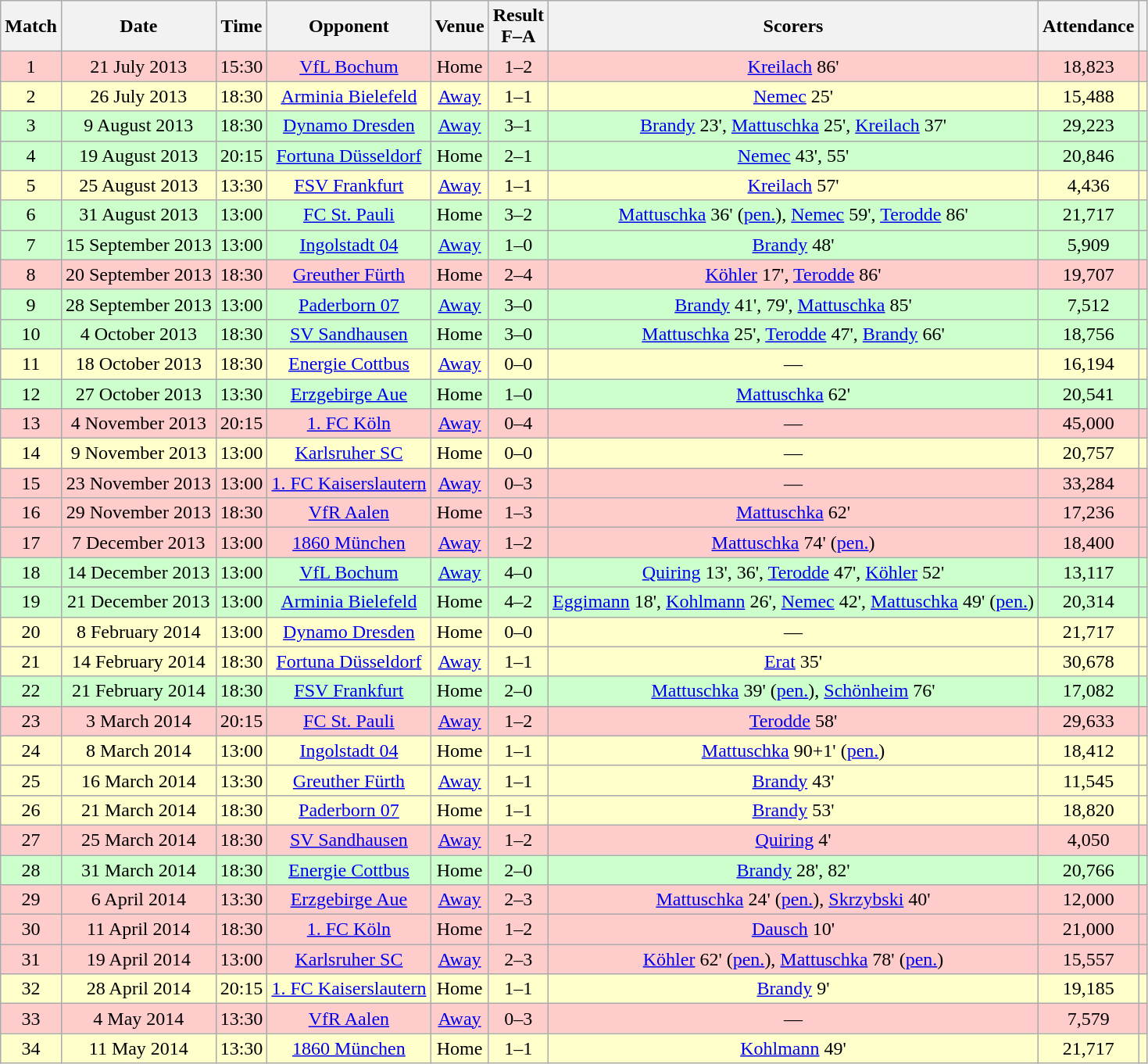<table class="wikitable sortable" style="text-align:center">
<tr>
<th>Match</th>
<th>Date</th>
<th>Time</th>
<th>Opponent</th>
<th>Venue</th>
<th>Result<br>F–A</th>
<th class="unsortable">Scorers</th>
<th>Attendance</th>
<th class="unsortable"></th>
</tr>
<tr style="background:#fcc">
<td>1</td>
<td>21 July 2013</td>
<td>15:30</td>
<td><a href='#'>VfL Bochum</a></td>
<td>Home</td>
<td>1–2</td>
<td><a href='#'>Kreilach</a> 86'</td>
<td>18,823</td>
<td></td>
</tr>
<tr style="background:#ffc">
<td>2</td>
<td>26 July 2013</td>
<td>18:30</td>
<td><a href='#'>Arminia Bielefeld</a></td>
<td><a href='#'>Away</a></td>
<td>1–1</td>
<td><a href='#'>Nemec</a> 25'</td>
<td>15,488</td>
<td></td>
</tr>
<tr style="background:#cfc">
<td>3</td>
<td>9 August 2013</td>
<td>18:30</td>
<td><a href='#'>Dynamo Dresden</a></td>
<td><a href='#'>Away</a></td>
<td>3–1</td>
<td><a href='#'>Brandy</a> 23', <a href='#'>Mattuschka</a> 25', <a href='#'>Kreilach</a> 37'</td>
<td>29,223</td>
<td></td>
</tr>
<tr style="background:#cfc">
<td>4</td>
<td>19 August 2013</td>
<td>20:15</td>
<td><a href='#'>Fortuna Düsseldorf</a></td>
<td>Home</td>
<td>2–1</td>
<td><a href='#'>Nemec</a> 43', 55'</td>
<td>20,846</td>
<td></td>
</tr>
<tr style="background:#ffc">
<td>5</td>
<td>25 August 2013</td>
<td>13:30</td>
<td><a href='#'>FSV Frankfurt</a></td>
<td><a href='#'>Away</a></td>
<td>1–1</td>
<td><a href='#'>Kreilach</a> 57'</td>
<td>4,436</td>
<td></td>
</tr>
<tr style="background:#cfc">
<td>6</td>
<td>31 August 2013</td>
<td>13:00</td>
<td><a href='#'>FC St. Pauli</a></td>
<td>Home</td>
<td>3–2</td>
<td><a href='#'>Mattuschka</a> 36' (<a href='#'>pen.</a>), <a href='#'>Nemec</a> 59', <a href='#'>Terodde</a> 86'</td>
<td>21,717</td>
<td></td>
</tr>
<tr style="background:#cfc">
<td>7</td>
<td>15 September 2013</td>
<td>13:00</td>
<td><a href='#'>Ingolstadt 04</a></td>
<td><a href='#'>Away</a></td>
<td>1–0</td>
<td><a href='#'>Brandy</a> 48'</td>
<td>5,909</td>
<td></td>
</tr>
<tr style="background:#fcc">
<td>8</td>
<td>20 September 2013</td>
<td>18:30</td>
<td><a href='#'>Greuther Fürth</a></td>
<td>Home</td>
<td>2–4</td>
<td><a href='#'>Köhler</a> 17', <a href='#'>Terodde</a> 86'</td>
<td>19,707</td>
<td></td>
</tr>
<tr style="background:#cfc">
<td>9</td>
<td>28 September 2013</td>
<td>13:00</td>
<td><a href='#'>Paderborn 07</a></td>
<td><a href='#'>Away</a></td>
<td>3–0</td>
<td><a href='#'>Brandy</a> 41', 79', <a href='#'>Mattuschka</a> 85'</td>
<td>7,512</td>
<td></td>
</tr>
<tr style="background:#cfc">
<td>10</td>
<td>4 October 2013</td>
<td>18:30</td>
<td><a href='#'>SV Sandhausen</a></td>
<td>Home</td>
<td>3–0</td>
<td><a href='#'>Mattuschka</a> 25', <a href='#'>Terodde</a> 47', <a href='#'>Brandy</a> 66'</td>
<td>18,756</td>
<td></td>
</tr>
<tr style="background:#ffc">
<td>11</td>
<td>18 October 2013</td>
<td>18:30</td>
<td><a href='#'>Energie Cottbus</a></td>
<td><a href='#'>Away</a></td>
<td>0–0</td>
<td>—</td>
<td>16,194</td>
<td></td>
</tr>
<tr style="background:#cfc">
<td>12</td>
<td>27 October 2013</td>
<td>13:30</td>
<td><a href='#'>Erzgebirge Aue</a></td>
<td>Home</td>
<td>1–0</td>
<td><a href='#'>Mattuschka</a> 62'</td>
<td>20,541</td>
<td></td>
</tr>
<tr style="background:#fcc">
<td>13</td>
<td>4 November 2013</td>
<td>20:15</td>
<td><a href='#'>1. FC Köln</a></td>
<td><a href='#'>Away</a></td>
<td>0–4</td>
<td>—</td>
<td>45,000</td>
<td></td>
</tr>
<tr style="background:#ffc">
<td>14</td>
<td>9 November 2013</td>
<td>13:00</td>
<td><a href='#'>Karlsruher SC</a></td>
<td>Home</td>
<td>0–0</td>
<td>—</td>
<td>20,757</td>
<td></td>
</tr>
<tr style="background:#fcc">
<td>15</td>
<td>23 November 2013</td>
<td>13:00</td>
<td><a href='#'>1. FC Kaiserslautern</a></td>
<td><a href='#'>Away</a></td>
<td>0–3</td>
<td>—</td>
<td>33,284</td>
<td></td>
</tr>
<tr style="background:#fcc">
<td>16</td>
<td>29 November 2013</td>
<td>18:30</td>
<td><a href='#'>VfR Aalen</a></td>
<td>Home</td>
<td>1–3</td>
<td><a href='#'>Mattuschka</a> 62'</td>
<td>17,236</td>
<td></td>
</tr>
<tr style="background:#fcc">
<td>17</td>
<td>7 December 2013</td>
<td>13:00</td>
<td><a href='#'>1860 München</a></td>
<td><a href='#'>Away</a></td>
<td>1–2</td>
<td><a href='#'>Mattuschka</a> 74' (<a href='#'>pen.</a>)</td>
<td>18,400</td>
<td></td>
</tr>
<tr style="background:#cfc">
<td>18</td>
<td>14 December 2013</td>
<td>13:00</td>
<td><a href='#'>VfL Bochum</a></td>
<td><a href='#'>Away</a></td>
<td>4–0</td>
<td><a href='#'>Quiring</a> 13', 36', <a href='#'>Terodde</a> 47', <a href='#'>Köhler</a> 52'</td>
<td>13,117</td>
<td></td>
</tr>
<tr style="background:#cfc">
<td>19</td>
<td>21 December 2013</td>
<td>13:00</td>
<td><a href='#'>Arminia Bielefeld</a></td>
<td>Home</td>
<td>4–2</td>
<td><a href='#'>Eggimann</a> 18', <a href='#'>Kohlmann</a> 26', <a href='#'>Nemec</a> 42', <a href='#'>Mattuschka</a> 49' (<a href='#'>pen.</a>)</td>
<td>20,314</td>
<td></td>
</tr>
<tr style="background:#ffc">
<td>20</td>
<td>8 February 2014</td>
<td>13:00</td>
<td><a href='#'>Dynamo Dresden</a></td>
<td>Home</td>
<td>0–0</td>
<td>—</td>
<td>21,717</td>
<td></td>
</tr>
<tr style="background:#ffc">
<td>21</td>
<td>14 February 2014</td>
<td>18:30</td>
<td><a href='#'>Fortuna Düsseldorf</a></td>
<td><a href='#'>Away</a></td>
<td>1–1</td>
<td><a href='#'>Erat</a> 35'</td>
<td>30,678</td>
<td></td>
</tr>
<tr style="background:#cfc">
<td>22</td>
<td>21 February 2014</td>
<td>18:30</td>
<td><a href='#'>FSV Frankfurt</a></td>
<td>Home</td>
<td>2–0</td>
<td><a href='#'>Mattuschka</a> 39' (<a href='#'>pen.</a>), <a href='#'>Schönheim</a> 76'</td>
<td>17,082</td>
<td></td>
</tr>
<tr style="background:#fcc">
<td>23</td>
<td>3 March 2014</td>
<td>20:15</td>
<td><a href='#'>FC St. Pauli</a></td>
<td><a href='#'>Away</a></td>
<td>1–2</td>
<td><a href='#'>Terodde</a> 58'</td>
<td>29,633</td>
<td></td>
</tr>
<tr style="background:#ffc">
<td>24</td>
<td>8 March 2014</td>
<td>13:00</td>
<td><a href='#'>Ingolstadt 04</a></td>
<td>Home</td>
<td>1–1</td>
<td><a href='#'>Mattuschka</a> 90+1' (<a href='#'>pen.</a>)</td>
<td>18,412</td>
<td></td>
</tr>
<tr style="background:#ffc">
<td>25</td>
<td>16 March 2014</td>
<td>13:30</td>
<td><a href='#'>Greuther Fürth</a></td>
<td><a href='#'>Away</a></td>
<td>1–1</td>
<td><a href='#'>Brandy</a> 43'</td>
<td>11,545</td>
<td></td>
</tr>
<tr style="background:#ffc">
<td>26</td>
<td>21 March 2014</td>
<td>18:30</td>
<td><a href='#'>Paderborn 07</a></td>
<td>Home</td>
<td>1–1</td>
<td><a href='#'>Brandy</a> 53'</td>
<td>18,820</td>
<td></td>
</tr>
<tr style="background:#fcc">
<td>27</td>
<td>25 March 2014</td>
<td>18:30</td>
<td><a href='#'>SV Sandhausen</a></td>
<td><a href='#'>Away</a></td>
<td>1–2</td>
<td><a href='#'>Quiring</a> 4'</td>
<td>4,050</td>
<td></td>
</tr>
<tr style="background:#cfc">
<td>28</td>
<td>31 March 2014</td>
<td>18:30</td>
<td><a href='#'>Energie Cottbus</a></td>
<td>Home</td>
<td>2–0</td>
<td><a href='#'>Brandy</a> 28', 82'</td>
<td>20,766</td>
<td></td>
</tr>
<tr style="background:#fcc">
<td>29</td>
<td>6 April 2014</td>
<td>13:30</td>
<td><a href='#'>Erzgebirge Aue</a></td>
<td><a href='#'>Away</a></td>
<td>2–3</td>
<td><a href='#'>Mattuschka</a> 24' (<a href='#'>pen.</a>), <a href='#'>Skrzybski</a> 40'</td>
<td>12,000</td>
<td></td>
</tr>
<tr style="background:#fcc">
<td>30</td>
<td>11 April 2014</td>
<td>18:30</td>
<td><a href='#'>1. FC Köln</a></td>
<td>Home</td>
<td>1–2</td>
<td><a href='#'>Dausch</a> 10'</td>
<td>21,000</td>
<td></td>
</tr>
<tr style="background:#fcc">
<td>31</td>
<td>19 April 2014</td>
<td>13:00</td>
<td><a href='#'>Karlsruher SC</a></td>
<td><a href='#'>Away</a></td>
<td>2–3</td>
<td><a href='#'>Köhler</a> 62' (<a href='#'>pen.</a>), <a href='#'>Mattuschka</a> 78' (<a href='#'>pen.</a>)</td>
<td>15,557</td>
<td></td>
</tr>
<tr style="background:#ffc">
<td>32</td>
<td>28 April 2014</td>
<td>20:15</td>
<td><a href='#'>1. FC Kaiserslautern</a></td>
<td>Home</td>
<td>1–1</td>
<td><a href='#'>Brandy</a> 9'</td>
<td>19,185</td>
<td></td>
</tr>
<tr style="background:#fcc">
<td>33</td>
<td>4 May 2014</td>
<td>13:30</td>
<td><a href='#'>VfR Aalen</a></td>
<td><a href='#'>Away</a></td>
<td>0–3</td>
<td>—</td>
<td>7,579</td>
<td></td>
</tr>
<tr style="background:#ffc">
<td>34</td>
<td>11 May 2014</td>
<td>13:30</td>
<td><a href='#'>1860 München</a></td>
<td>Home</td>
<td>1–1</td>
<td><a href='#'>Kohlmann</a> 49'</td>
<td>21,717</td>
<td></td>
</tr>
</table>
